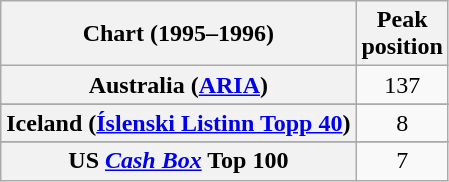<table class="wikitable sortable plainrowheaders" style="text-align:center">
<tr>
<th>Chart (1995–1996)</th>
<th>Peak<br>position</th>
</tr>
<tr>
<th scope="row">Australia (<a href='#'>ARIA</a>)</th>
<td>137</td>
</tr>
<tr>
</tr>
<tr>
</tr>
<tr>
</tr>
<tr>
<th scope="row">Iceland (<a href='#'>Íslenski Listinn Topp 40</a>)</th>
<td>8</td>
</tr>
<tr>
</tr>
<tr>
</tr>
<tr>
</tr>
<tr>
</tr>
<tr>
</tr>
<tr>
</tr>
<tr>
</tr>
<tr>
</tr>
<tr>
<th scope="row">US <a href='#'><em>Cash Box</em></a> Top 100</th>
<td>7</td>
</tr>
</table>
